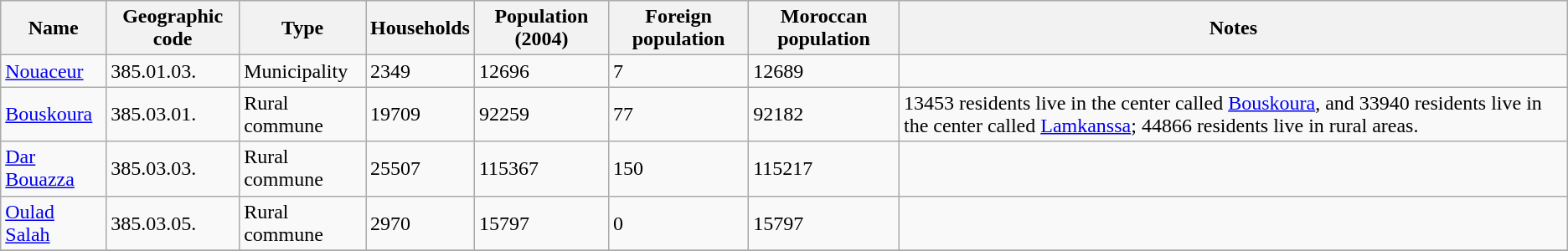<table class="wikitable sortable">
<tr>
<th>Name</th>
<th>Geographic code</th>
<th>Type</th>
<th>Households</th>
<th>Population (2004)</th>
<th>Foreign population</th>
<th>Moroccan population</th>
<th>Notes</th>
</tr>
<tr>
<td><a href='#'>Nouaceur</a></td>
<td>385.01.03.</td>
<td>Municipality</td>
<td>2349</td>
<td>12696</td>
<td>7</td>
<td>12689</td>
<td></td>
</tr>
<tr>
<td><a href='#'>Bouskoura</a></td>
<td>385.03.01.</td>
<td>Rural commune</td>
<td>19709</td>
<td>92259</td>
<td>77</td>
<td>92182</td>
<td>13453 residents live in the center called <a href='#'>Bouskoura</a>, and 33940 residents live in the center called <a href='#'>Lamkanssa</a>; 44866 residents live in rural areas.</td>
</tr>
<tr>
<td><a href='#'>Dar Bouazza</a></td>
<td>385.03.03.</td>
<td>Rural commune</td>
<td>25507</td>
<td>115367</td>
<td>150</td>
<td>115217</td>
<td></td>
</tr>
<tr>
<td><a href='#'>Oulad Salah</a></td>
<td>385.03.05.</td>
<td>Rural commune</td>
<td>2970</td>
<td>15797</td>
<td>0</td>
<td>15797</td>
<td></td>
</tr>
<tr>
</tr>
</table>
